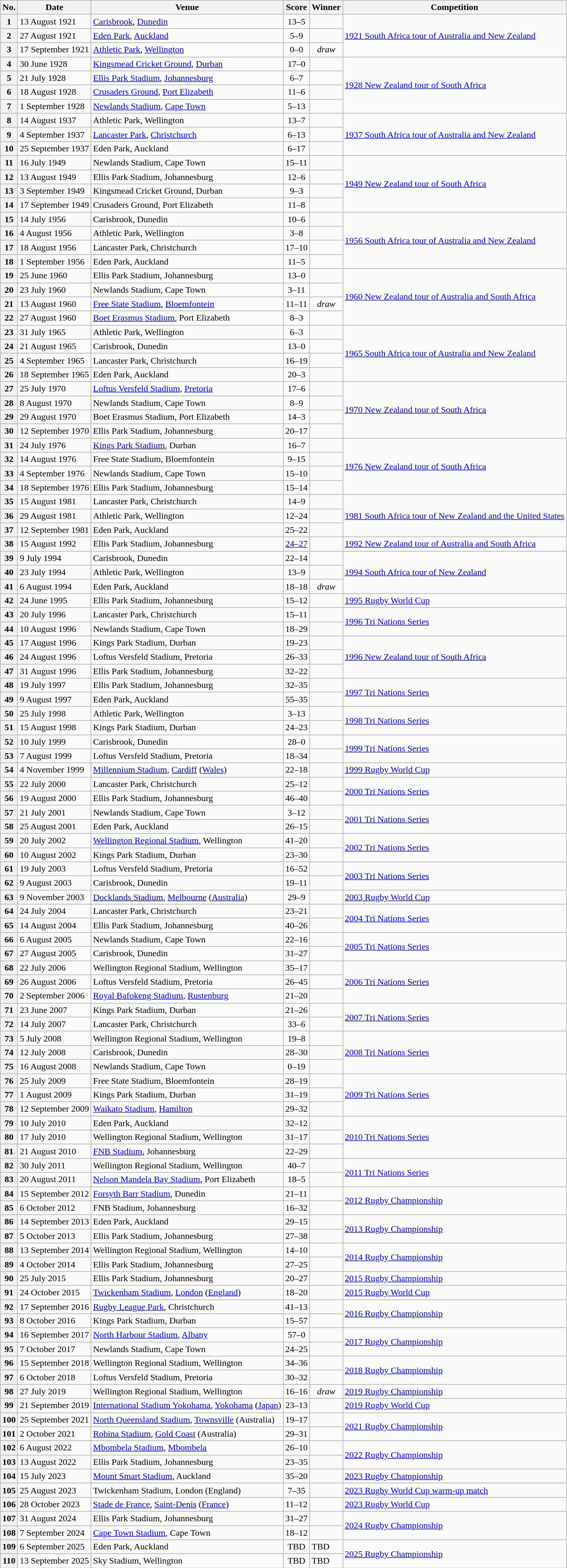<table class="wikitable">
<tr>
<th>No.</th>
<th>Date</th>
<th>Venue</th>
<th>Score</th>
<th>Winner</th>
<th>Competition</th>
</tr>
<tr>
<th>1</th>
<td>13 August 1921</td>
<td><a href='#'>Carisbrook</a>, <a href='#'>Dunedin</a></td>
<td align=center>13–5</td>
<td></td>
<td rowspan=3><a href='#'>1921 South Africa tour of Australia and New Zealand</a></td>
</tr>
<tr>
<th>2</th>
<td>27 August 1921</td>
<td><a href='#'>Eden Park</a>, <a href='#'>Auckland</a></td>
<td align=center>5–9</td>
<td></td>
</tr>
<tr>
<th>3</th>
<td>17 September 1921</td>
<td><a href='#'>Athletic Park</a>, <a href='#'>Wellington</a></td>
<td align=center>0–0</td>
<td align=center><em>draw</em></td>
</tr>
<tr>
<th>4</th>
<td>30 June 1928</td>
<td><a href='#'>Kingsmead Cricket Ground</a>, <a href='#'>Durban</a></td>
<td align=center>17–0</td>
<td></td>
<td rowspan=4><a href='#'>1928 New Zealand tour of South Africa</a></td>
</tr>
<tr>
<th>5</th>
<td>21 July 1928</td>
<td><a href='#'>Ellis Park Stadium</a>, <a href='#'>Johannesburg</a></td>
<td align=center>6–7</td>
<td></td>
</tr>
<tr>
<th>6</th>
<td>18 August 1928</td>
<td><a href='#'>Crusaders Ground</a>, <a href='#'>Port Elizabeth</a></td>
<td align=center>11–6</td>
<td></td>
</tr>
<tr>
<th>7</th>
<td>1 September 1928</td>
<td><a href='#'>Newlands Stadium</a>, <a href='#'>Cape Town</a></td>
<td align=center>5–13</td>
<td></td>
</tr>
<tr>
<th>8</th>
<td>14 August 1937</td>
<td>Athletic Park, Wellington</td>
<td align=center>13–7</td>
<td></td>
<td rowspan=3><a href='#'>1937 South Africa tour of Australia and New Zealand</a></td>
</tr>
<tr>
<th>9</th>
<td>4 September 1937</td>
<td><a href='#'>Lancaster Park</a>, <a href='#'>Christchurch</a></td>
<td align=center>6–13</td>
<td></td>
</tr>
<tr>
<th>10</th>
<td>25 September 1937</td>
<td>Eden Park, Auckland</td>
<td align=center>6–17</td>
<td></td>
</tr>
<tr>
<th>11</th>
<td>16 July 1949</td>
<td>Newlands Stadium, Cape Town</td>
<td align=center>15–11</td>
<td></td>
<td rowspan=4><a href='#'>1949 New Zealand tour of South Africa</a></td>
</tr>
<tr>
<th>12</th>
<td>13 August 1949</td>
<td>Ellis Park Stadium, Johannesburg</td>
<td align=center>12–6</td>
<td></td>
</tr>
<tr>
<th>13</th>
<td>3 September 1949</td>
<td>Kingsmead Cricket Ground, Durban</td>
<td align=center>9–3</td>
<td></td>
</tr>
<tr>
<th>14</th>
<td>17 September 1949</td>
<td>Crusaders Ground, Port Elizabeth</td>
<td align=center>11–8</td>
<td></td>
</tr>
<tr>
<th>15</th>
<td>14 July 1956</td>
<td>Carisbrook, Dunedin</td>
<td align=center>10–6</td>
<td></td>
<td rowspan=4><a href='#'>1956 South Africa tour of Australia and New Zealand</a></td>
</tr>
<tr>
<th>16</th>
<td>4 August 1956</td>
<td>Athletic Park, Wellington</td>
<td align=center>3–8</td>
<td></td>
</tr>
<tr>
<th>17</th>
<td>18 August 1956</td>
<td>Lancaster Park, Christchurch</td>
<td align=center>17–10</td>
<td></td>
</tr>
<tr>
<th>18</th>
<td>1 September 1956</td>
<td>Eden Park, Auckland</td>
<td align=center>11–5</td>
<td></td>
</tr>
<tr>
<th>19</th>
<td>25 June 1960</td>
<td>Ellis Park Stadium, Johannesburg</td>
<td align=center>13–0</td>
<td></td>
<td rowspan=4><a href='#'>1960 New Zealand tour of Australia and South Africa</a></td>
</tr>
<tr>
<th>20</th>
<td>23 July 1960</td>
<td>Newlands Stadium, Cape Town</td>
<td align=center>3–11</td>
<td></td>
</tr>
<tr>
<th>21</th>
<td>13 August 1960</td>
<td><a href='#'>Free State Stadium</a>, <a href='#'>Bloemfontein</a></td>
<td align=center>11–11</td>
<td align=center><em>draw</em></td>
</tr>
<tr>
<th>22</th>
<td>27 August 1960</td>
<td><a href='#'>Boet Erasmus Stadium</a>, Port Elizabeth</td>
<td align=center>8–3</td>
<td></td>
</tr>
<tr>
<th>23</th>
<td>31 July 1965</td>
<td>Athletic Park, Wellington</td>
<td align=center>6–3</td>
<td></td>
<td rowspan=4><a href='#'>1965 South Africa tour of Australia and New Zealand</a></td>
</tr>
<tr>
<th>24</th>
<td>21 August 1965</td>
<td>Carisbrook, Dunedin</td>
<td align=center>13–0</td>
<td></td>
</tr>
<tr>
<th>25</th>
<td>4 September 1965</td>
<td>Lancaster Park, Christchurch</td>
<td align=center>16–19</td>
<td></td>
</tr>
<tr>
<th>26</th>
<td>18 September 1965</td>
<td>Eden Park, Auckland</td>
<td align=center>20–3</td>
<td></td>
</tr>
<tr>
<th>27</th>
<td>25 July 1970</td>
<td><a href='#'>Loftus Versfeld Stadium</a>, <a href='#'>Pretoria</a></td>
<td align=center>17–6</td>
<td></td>
<td rowspan=4><a href='#'>1970 New Zealand tour of South Africa</a></td>
</tr>
<tr>
<th>28</th>
<td>8 August 1970</td>
<td>Newlands Stadium, Cape Town</td>
<td align=center>8–9</td>
<td></td>
</tr>
<tr>
<th>29</th>
<td>29 August 1970</td>
<td>Boet Erasmus Stadium, Port Elizabeth</td>
<td align=center>14–3</td>
<td></td>
</tr>
<tr>
<th>30</th>
<td>12 September 1970</td>
<td>Ellis Park Stadium, Johannesburg</td>
<td align=center>20–17</td>
<td></td>
</tr>
<tr>
<th>31</th>
<td>24 July 1976</td>
<td><a href='#'>Kings Park Stadium</a>, Durban</td>
<td align=center>16–7</td>
<td></td>
<td rowspan=4><a href='#'>1976 New Zealand tour of South Africa</a></td>
</tr>
<tr>
<th>32</th>
<td>14 August 1976</td>
<td>Free State Stadium, Bloemfontein</td>
<td align=center>9–15</td>
<td></td>
</tr>
<tr>
<th>33</th>
<td>4 September 1976</td>
<td>Newlands Stadium, Cape Town</td>
<td align=center>15–10</td>
<td></td>
</tr>
<tr>
<th>34</th>
<td>18 September 1976</td>
<td>Ellis Park Stadium, Johannesburg</td>
<td align=center>15–14</td>
<td></td>
</tr>
<tr>
<th>35</th>
<td>15 August 1981</td>
<td>Lancaster Park, Christchurch</td>
<td align=center>14–9</td>
<td></td>
<td rowspan=3><a href='#'>1981 South Africa tour of New Zealand and the United States</a></td>
</tr>
<tr>
<th>36</th>
<td>29 August 1981</td>
<td>Athletic Park, Wellington</td>
<td align=center>12–24</td>
<td></td>
</tr>
<tr>
<th>37</th>
<td>12 September 1981</td>
<td>Eden Park, Auckland</td>
<td align=center>25–22</td>
<td></td>
</tr>
<tr>
<th>38</th>
<td>15 August 1992</td>
<td>Ellis Park Stadium, Johannesburg</td>
<td align=center><a href='#'>24–27</a></td>
<td></td>
<td><a href='#'>1992 New Zealand tour of Australia and South Africa</a></td>
</tr>
<tr>
<th>39</th>
<td>9 July 1994</td>
<td>Carisbrook, Dunedin</td>
<td align=center>22–14</td>
<td></td>
<td rowspan=3><a href='#'>1994 South Africa tour of New Zealand</a></td>
</tr>
<tr>
<th>40</th>
<td>23 July 1994</td>
<td>Athletic Park, Wellington</td>
<td align=center>13–9</td>
<td></td>
</tr>
<tr>
<th>41</th>
<td>6 August 1994</td>
<td>Eden Park, Auckland</td>
<td align=center>18–18</td>
<td align=center><em>draw</em></td>
</tr>
<tr>
<th>42</th>
<td>24 June 1995</td>
<td>Ellis Park Stadium, Johannesburg</td>
<td align=center>15–12</td>
<td></td>
<td><a href='#'>1995 Rugby World Cup</a></td>
</tr>
<tr>
<th>43</th>
<td>20 July 1996</td>
<td>Lancaster Park, Christchurch</td>
<td align=center>15–11</td>
<td></td>
<td rowspan=2><a href='#'>1996 Tri Nations Series</a></td>
</tr>
<tr>
<th>44</th>
<td>10 August 1996</td>
<td>Newlands Stadium, Cape Town</td>
<td align=center>18–29</td>
<td></td>
</tr>
<tr>
<th>45</th>
<td>17 August 1996</td>
<td>Kings Park Stadium, Durban</td>
<td align=center>19–23</td>
<td></td>
<td rowspan=3><a href='#'>1996 New Zealand tour of South Africa</a></td>
</tr>
<tr>
<th>46</th>
<td>24 August 1996</td>
<td>Loftus Versfeld Stadium, Pretoria</td>
<td align=center>26–33</td>
<td></td>
</tr>
<tr>
<th>47</th>
<td>31 August 1996</td>
<td>Ellis Park Stadium, Johannesburg</td>
<td align=center>32–22</td>
<td></td>
</tr>
<tr>
<th>48</th>
<td>19 July 1997</td>
<td>Ellis Park Stadium, Johannesburg</td>
<td align=center>32–35</td>
<td></td>
<td rowspan=2><a href='#'>1997 Tri Nations Series</a></td>
</tr>
<tr>
<th>49</th>
<td>9 August 1997</td>
<td>Eden Park, Auckland</td>
<td align=center>55–35</td>
<td></td>
</tr>
<tr>
<th>50</th>
<td>25 July 1998</td>
<td>Athletic Park, Wellington</td>
<td align=center>3–13</td>
<td></td>
<td rowspan=2><a href='#'>1998 Tri Nations Series</a></td>
</tr>
<tr>
<th>51</th>
<td>15 August 1998</td>
<td>Kings Park Stadium, Durban</td>
<td align=center>24–23</td>
<td></td>
</tr>
<tr>
<th>52</th>
<td>10 July 1999</td>
<td>Carisbrook, Dunedin</td>
<td align=center>28–0</td>
<td></td>
<td rowspan=2><a href='#'>1999 Tri Nations Series</a></td>
</tr>
<tr>
<th>53</th>
<td>7 August 1999</td>
<td>Loftus Versfeld Stadium, Pretoria</td>
<td align=center>18–34</td>
<td></td>
</tr>
<tr>
<th>54</th>
<td>4 November 1999</td>
<td><a href='#'>Millennium Stadium</a>, <a href='#'>Cardiff</a> (<a href='#'>Wales</a>)</td>
<td align=center>22–18</td>
<td></td>
<td><a href='#'>1999 Rugby World Cup</a></td>
</tr>
<tr>
<th>55</th>
<td>22 July 2000</td>
<td>Lancaster Park, Christchurch</td>
<td align=center>25–12</td>
<td></td>
<td rowspan=2><a href='#'>2000 Tri Nations Series</a></td>
</tr>
<tr>
<th>56</th>
<td>19 August 2000</td>
<td>Ellis Park Stadium, Johannesburg</td>
<td align=center>46–40</td>
<td></td>
</tr>
<tr>
<th>57</th>
<td>21 July 2001</td>
<td>Newlands Stadium, Cape Town</td>
<td align=center>3–12</td>
<td></td>
<td rowspan=2><a href='#'>2001 Tri Nations Series</a></td>
</tr>
<tr>
<th>58</th>
<td>25 August 2001</td>
<td>Eden Park, Auckland</td>
<td align=center>26–15</td>
<td></td>
</tr>
<tr>
<th>59</th>
<td>20 July 2002</td>
<td><a href='#'>Wellington Regional Stadium</a>, Wellington</td>
<td align=center>41–20</td>
<td></td>
<td rowspan=2><a href='#'>2002 Tri Nations Series</a></td>
</tr>
<tr>
<th>60</th>
<td>10 August 2002</td>
<td>Kings Park Stadium, Durban</td>
<td align=center>23–30</td>
<td></td>
</tr>
<tr>
<th>61</th>
<td>19 July 2003</td>
<td>Loftus Versfeld Stadium, Pretoria</td>
<td align=center>16–52</td>
<td></td>
<td rowspan=2><a href='#'>2003 Tri Nations Series</a></td>
</tr>
<tr>
<th>62</th>
<td>9 August 2003</td>
<td>Carisbrook, Dunedin</td>
<td align=center>19–11</td>
<td></td>
</tr>
<tr>
<th>63</th>
<td>9 November 2003</td>
<td><a href='#'>Docklands Stadium</a>, <a href='#'>Melbourne</a> (<a href='#'>Australia</a>)</td>
<td align=center>29–9</td>
<td></td>
<td><a href='#'>2003 Rugby World Cup</a></td>
</tr>
<tr>
<th>64</th>
<td>24 July 2004</td>
<td>Lancaster Park, Christchurch</td>
<td align=center>23–21</td>
<td></td>
<td rowspan=2><a href='#'>2004 Tri Nations Series</a></td>
</tr>
<tr>
<th>65</th>
<td>14 August 2004</td>
<td>Ellis Park Stadium, Johannesburg</td>
<td align=center>40–26</td>
<td></td>
</tr>
<tr>
<th>66</th>
<td>6 August 2005</td>
<td>Newlands Stadium, Cape Town</td>
<td align=center>22–16</td>
<td></td>
<td rowspan=2><a href='#'>2005 Tri Nations Series</a></td>
</tr>
<tr>
<th>67</th>
<td>27 August 2005</td>
<td>Carisbrook, Dunedin</td>
<td align=center>31–27</td>
<td></td>
</tr>
<tr>
<th>68</th>
<td>22 July 2006</td>
<td>Wellington Regional Stadium, Wellington</td>
<td align=center>35–17</td>
<td></td>
<td rowspan=3><a href='#'>2006 Tri Nations Series</a></td>
</tr>
<tr>
<th>69</th>
<td>26 August 2006</td>
<td>Loftus Versfeld Stadium, Pretoria</td>
<td align=center>26–45</td>
<td></td>
</tr>
<tr>
<th>70</th>
<td>2 September 2006</td>
<td><a href='#'>Royal Bafokeng Stadium</a>, <a href='#'>Rustenburg</a></td>
<td align=center>21–20</td>
<td></td>
</tr>
<tr>
<th>71</th>
<td>23 June 2007</td>
<td>Kings Park Stadium, Durban</td>
<td align=center>21–26</td>
<td></td>
<td rowspan=2><a href='#'>2007 Tri Nations Series</a></td>
</tr>
<tr>
<th>72</th>
<td>14 July 2007</td>
<td>Lancaster Park, Christchurch</td>
<td align=center>33–6</td>
<td></td>
</tr>
<tr>
<th>73</th>
<td>5 July 2008</td>
<td>Wellington Regional Stadium, Wellington</td>
<td align=center>19–8</td>
<td></td>
<td rowspan=3><a href='#'>2008 Tri Nations Series</a></td>
</tr>
<tr>
<th>74</th>
<td>12 July 2008</td>
<td>Carisbrook, Dunedin</td>
<td align=center>28–30</td>
<td></td>
</tr>
<tr>
<th>75</th>
<td>16 August 2008</td>
<td>Newlands Stadium, Cape Town</td>
<td align=center>0–19</td>
<td></td>
</tr>
<tr>
<th>76</th>
<td>25 July 2009</td>
<td>Free State Stadium, Bloemfontein</td>
<td align=center>28–19</td>
<td></td>
<td rowspan=3><a href='#'>2009 Tri Nations Series</a></td>
</tr>
<tr>
<th>77</th>
<td>1 August 2009</td>
<td>Kings Park Stadium, Durban</td>
<td align=center>31–19</td>
<td></td>
</tr>
<tr>
<th>78</th>
<td>12 September 2009</td>
<td><a href='#'>Waikato Stadium</a>, <a href='#'>Hamilton</a></td>
<td align=center>29–32</td>
<td></td>
</tr>
<tr>
<th>79</th>
<td>10 July 2010</td>
<td>Eden Park, Auckland</td>
<td align=center>32–12</td>
<td></td>
<td rowspan=3><a href='#'>2010 Tri Nations Series</a></td>
</tr>
<tr>
<th>80</th>
<td>17 July 2010</td>
<td>Wellington Regional Stadium, Wellington</td>
<td align=center>31–17</td>
<td></td>
</tr>
<tr>
<th>81</th>
<td>21 August 2010</td>
<td><a href='#'>FNB Stadium</a>, Johannesburg</td>
<td align=center>22–29</td>
<td></td>
</tr>
<tr>
<th>82</th>
<td>30 July 2011</td>
<td>Wellington Regional Stadium, Wellington</td>
<td align=center>40–7</td>
<td></td>
<td rowspan=2><a href='#'>2011 Tri Nations Series</a></td>
</tr>
<tr>
<th>83</th>
<td>20 August 2011</td>
<td><a href='#'>Nelson Mandela Bay Stadium</a>, Port Elizabeth</td>
<td align=center>18–5</td>
<td></td>
</tr>
<tr>
<th>84</th>
<td>15 September 2012</td>
<td><a href='#'>Forsyth Barr Stadium</a>, Dunedin</td>
<td align=center>21–11</td>
<td></td>
<td rowspan=2><a href='#'>2012 Rugby Championship</a></td>
</tr>
<tr>
<th>85</th>
<td>6 October 2012</td>
<td>FNB Stadium, Johannesburg</td>
<td align=center>16–32</td>
<td></td>
</tr>
<tr>
<th>86</th>
<td>14 September 2013</td>
<td>Eden Park, Auckland</td>
<td align=center>29–15</td>
<td></td>
<td rowspan=2><a href='#'>2013 Rugby Championship</a></td>
</tr>
<tr>
<th>87</th>
<td>5 October 2013</td>
<td>Ellis Park Stadium, Johannesburg</td>
<td align=center>27–38</td>
<td></td>
</tr>
<tr>
<th>88</th>
<td>13 September 2014</td>
<td>Wellington Regional Stadium, Wellington</td>
<td align=center>14–10</td>
<td></td>
<td rowspan=2><a href='#'>2014 Rugby Championship</a></td>
</tr>
<tr>
<th>89</th>
<td>4 October 2014</td>
<td>Ellis Park Stadium, Johannesburg</td>
<td align=center>27–25</td>
<td></td>
</tr>
<tr>
<th>90</th>
<td>25 July 2015</td>
<td>Ellis Park Stadium, Johannesburg</td>
<td align=center>20–27</td>
<td></td>
<td><a href='#'>2015 Rugby Championship</a></td>
</tr>
<tr>
<th>91</th>
<td>24 October 2015</td>
<td><a href='#'>Twickenham Stadium</a>, <a href='#'>London</a> (<a href='#'>England</a>)</td>
<td align=center>18–20</td>
<td></td>
<td><a href='#'>2015 Rugby World Cup</a></td>
</tr>
<tr>
<th>92</th>
<td>17 September 2016</td>
<td><a href='#'>Rugby League Park</a>, Christchurch</td>
<td align=center>41–13</td>
<td></td>
<td rowspan=2><a href='#'>2016 Rugby Championship</a></td>
</tr>
<tr>
<th>93</th>
<td>8 October 2016</td>
<td>Kings Park Stadium, Durban</td>
<td align=center>15–57</td>
<td></td>
</tr>
<tr>
<th>94</th>
<td>16 September 2017</td>
<td><a href='#'>North Harbour Stadium</a>, <a href='#'>Albany</a></td>
<td align=center>57–0</td>
<td></td>
<td rowspan=2><a href='#'>2017 Rugby Championship</a></td>
</tr>
<tr>
<th>95</th>
<td>7 October 2017</td>
<td>Newlands Stadium, Cape Town</td>
<td align=center>24–25</td>
<td></td>
</tr>
<tr>
<th>96</th>
<td>15 September 2018</td>
<td>Wellington Regional Stadium, Wellington</td>
<td align=center>34–36</td>
<td></td>
<td rowspan=2><a href='#'>2018 Rugby Championship</a></td>
</tr>
<tr>
<th>97</th>
<td>6 October 2018</td>
<td>Loftus Versfeld Stadium, Pretoria</td>
<td align=center>30–32</td>
<td></td>
</tr>
<tr>
<th>98</th>
<td>27 July 2019</td>
<td>Wellington Regional Stadium, Wellington</td>
<td align=center>16–16</td>
<td align=center><em>draw</em></td>
<td><a href='#'>2019 Rugby Championship</a></td>
</tr>
<tr>
<th>99</th>
<td>21 September 2019</td>
<td><a href='#'>International Stadium Yokohama</a>, <a href='#'>Yokohama</a> (<a href='#'>Japan</a>)</td>
<td align=center>23–13</td>
<td></td>
<td><a href='#'>2019 Rugby World Cup</a></td>
</tr>
<tr>
<th>100</th>
<td>25 September 2021</td>
<td><a href='#'>North Queensland Stadium</a>, <a href='#'>Townsville</a> (Australia)</td>
<td align=center>19–17</td>
<td></td>
<td rowspan=2><a href='#'>2021 Rugby Championship</a></td>
</tr>
<tr>
<th>101</th>
<td>2 October 2021</td>
<td><a href='#'>Robina Stadium</a>, <a href='#'>Gold Coast</a> (Australia)</td>
<td align=center>29–31</td>
<td></td>
</tr>
<tr>
<th>102</th>
<td>6 August 2022</td>
<td><a href='#'>Mbombela Stadium</a>, <a href='#'>Mbombela</a></td>
<td align=center>26–10</td>
<td></td>
<td rowspan=2><a href='#'>2022 Rugby Championship</a></td>
</tr>
<tr>
<th>103</th>
<td>13 August 2022</td>
<td>Ellis Park Stadium, Johannesburg</td>
<td align=center>23–35</td>
<td></td>
</tr>
<tr>
<th>104</th>
<td>15 July 2023</td>
<td><a href='#'>Mount Smart Stadium</a>, Auckland</td>
<td align=center>35–20</td>
<td></td>
<td><a href='#'>2023 Rugby Championship</a></td>
</tr>
<tr>
<th>105</th>
<td>25 August 2023</td>
<td>Twickenham Stadium, London (England)</td>
<td align=center>7–35</td>
<td></td>
<td><a href='#'>2023 Rugby World Cup warm-up match</a></td>
</tr>
<tr>
<th>106</th>
<td>28 October 2023</td>
<td><a href='#'>Stade de France</a>, <a href='#'>Saint-Denis</a> (<a href='#'>France</a>)</td>
<td align=center>11–12</td>
<td></td>
<td><a href='#'>2023 Rugby World Cup</a></td>
</tr>
<tr>
<th>107</th>
<td>31 August 2024</td>
<td>Ellis Park Stadium, Johannesburg</td>
<td align=center>31–27</td>
<td></td>
<td rowspan=2><a href='#'>2024 Rugby Championship</a></td>
</tr>
<tr>
<th>108</th>
<td>7 September 2024</td>
<td><a href='#'>Cape Town Stadium</a>, Cape Town</td>
<td align=center>18–12</td>
<td></td>
</tr>
<tr>
<th>109</th>
<td>6 September 2025</td>
<td>Eden Park, Auckland</td>
<td align=center>TBD</td>
<td>TBD</td>
<td rowspan=2><a href='#'>2025 Rugby Championship</a></td>
</tr>
<tr>
<th>110</th>
<td>13 September 2025</td>
<td>Sky Stadium, Wellington</td>
<td align=center>TBD</td>
<td>TBD</td>
</tr>
</table>
